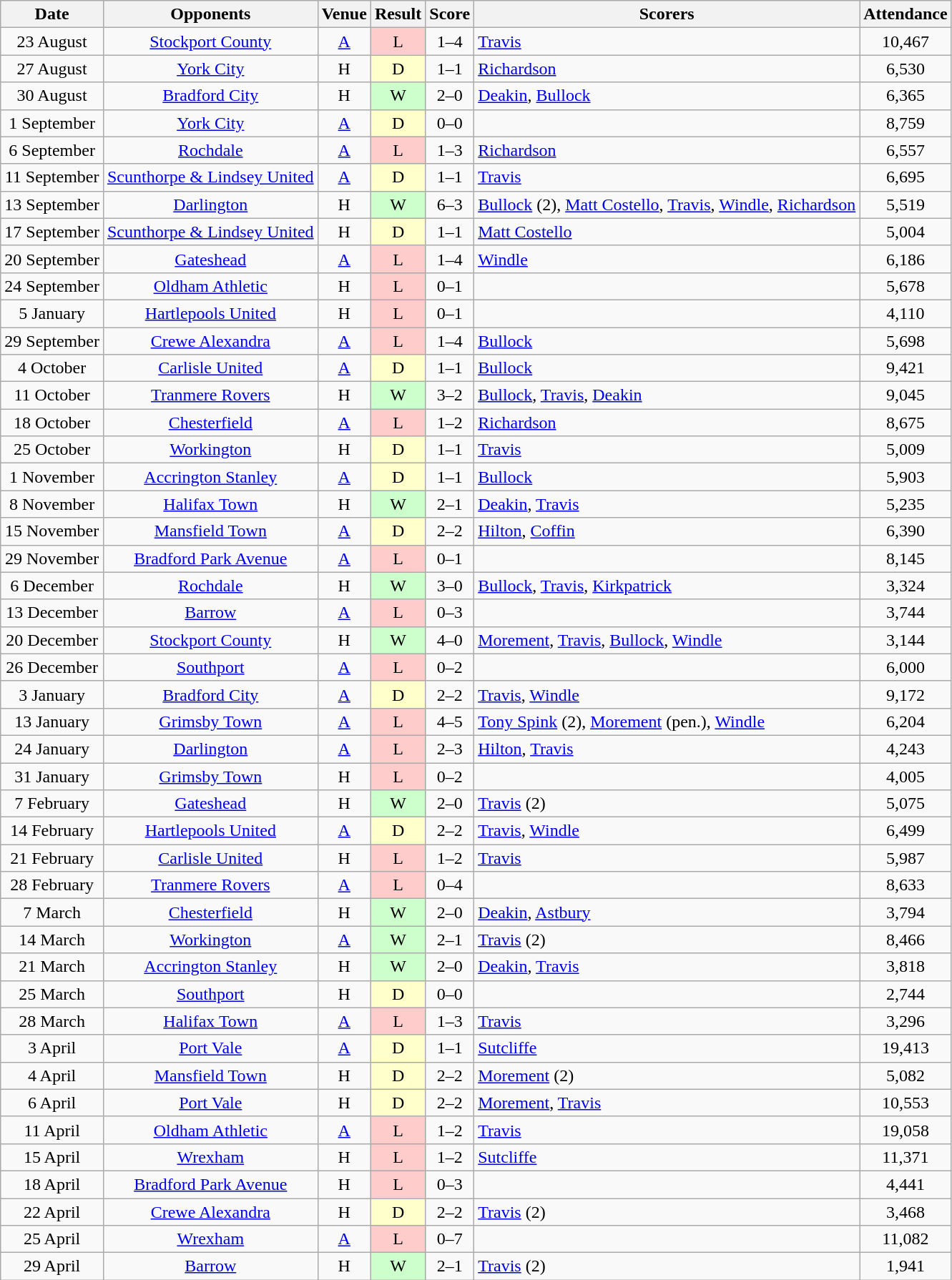<table class="wikitable" style="text-align:center">
<tr>
<th>Date</th>
<th>Opponents</th>
<th>Venue</th>
<th>Result</th>
<th>Score</th>
<th>Scorers</th>
<th>Attendance</th>
</tr>
<tr>
<td>23 August</td>
<td><a href='#'>Stockport County</a></td>
<td><a href='#'>A</a></td>
<td style="background-color:#FFCCCC">L</td>
<td>1–4</td>
<td align="left"><a href='#'>Travis</a></td>
<td>10,467</td>
</tr>
<tr>
<td>27 August</td>
<td><a href='#'>York City</a></td>
<td>H</td>
<td style="background-color:#FFFFCC">D</td>
<td>1–1</td>
<td align="left"><a href='#'>Richardson</a></td>
<td>6,530</td>
</tr>
<tr>
<td>30 August</td>
<td><a href='#'>Bradford City</a></td>
<td>H</td>
<td style="background-color:#CCFFCC">W</td>
<td>2–0</td>
<td align="left"><a href='#'>Deakin</a>, <a href='#'>Bullock</a></td>
<td>6,365</td>
</tr>
<tr>
<td>1 September</td>
<td><a href='#'>York City</a></td>
<td><a href='#'>A</a></td>
<td style="background-color:#FFFFCC">D</td>
<td>0–0</td>
<td align="left"></td>
<td>8,759</td>
</tr>
<tr>
<td>6 September</td>
<td><a href='#'>Rochdale</a></td>
<td><a href='#'>A</a></td>
<td style="background-color:#FFCCCC">L</td>
<td>1–3</td>
<td align="left"><a href='#'>Richardson</a></td>
<td>6,557</td>
</tr>
<tr>
<td>11 September</td>
<td><a href='#'>Scunthorpe & Lindsey United</a></td>
<td><a href='#'>A</a></td>
<td style="background-color:#FFFFCC">D</td>
<td>1–1</td>
<td align="left"><a href='#'>Travis</a></td>
<td>6,695</td>
</tr>
<tr>
<td>13 September</td>
<td><a href='#'>Darlington</a></td>
<td>H</td>
<td style="background-color:#CCFFCC">W</td>
<td>6–3</td>
<td align="left"><a href='#'>Bullock</a> (2), <a href='#'>Matt Costello</a>, <a href='#'>Travis</a>, <a href='#'>Windle</a>, <a href='#'>Richardson</a></td>
<td>5,519</td>
</tr>
<tr>
<td>17 September</td>
<td><a href='#'>Scunthorpe & Lindsey United</a></td>
<td>H</td>
<td style="background-color:#FFFFCC">D</td>
<td>1–1</td>
<td align="left"><a href='#'>Matt Costello</a></td>
<td>5,004</td>
</tr>
<tr>
<td>20 September</td>
<td><a href='#'>Gateshead</a></td>
<td><a href='#'>A</a></td>
<td style="background-color:#FFCCCC">L</td>
<td>1–4</td>
<td align="left"><a href='#'>Windle</a></td>
<td>6,186</td>
</tr>
<tr>
<td>24 September</td>
<td><a href='#'>Oldham Athletic</a></td>
<td>H</td>
<td style="background-color:#FFCCCC">L</td>
<td>0–1</td>
<td align="left"></td>
<td>5,678</td>
</tr>
<tr>
<td>5 January</td>
<td><a href='#'>Hartlepools United</a></td>
<td>H</td>
<td style="background-color:#FFCCCC">L</td>
<td>0–1</td>
<td align="left"></td>
<td>4,110</td>
</tr>
<tr>
<td>29 September</td>
<td><a href='#'>Crewe Alexandra</a></td>
<td><a href='#'>A</a></td>
<td style="background-color:#FFCCCC">L</td>
<td>1–4</td>
<td align="left"><a href='#'>Bullock</a></td>
<td>5,698</td>
</tr>
<tr>
<td>4 October</td>
<td><a href='#'>Carlisle United</a></td>
<td><a href='#'>A</a></td>
<td style="background-color:#FFFFCC">D</td>
<td>1–1</td>
<td align="left"><a href='#'>Bullock</a></td>
<td>9,421</td>
</tr>
<tr>
<td>11 October</td>
<td><a href='#'>Tranmere Rovers</a></td>
<td>H</td>
<td style="background-color:#CCFFCC">W</td>
<td>3–2</td>
<td align="left"><a href='#'>Bullock</a>, <a href='#'>Travis</a>, <a href='#'>Deakin</a></td>
<td>9,045</td>
</tr>
<tr>
<td>18 October</td>
<td><a href='#'>Chesterfield</a></td>
<td><a href='#'>A</a></td>
<td style="background-color:#FFCCCC">L</td>
<td>1–2</td>
<td align="left"><a href='#'>Richardson</a></td>
<td>8,675</td>
</tr>
<tr>
<td>25 October</td>
<td><a href='#'>Workington</a></td>
<td>H</td>
<td style="background-color:#FFFFCC">D</td>
<td>1–1</td>
<td align="left"><a href='#'>Travis</a></td>
<td>5,009</td>
</tr>
<tr>
<td>1 November</td>
<td><a href='#'>Accrington Stanley</a></td>
<td><a href='#'>A</a></td>
<td style="background-color:#FFFFCC">D</td>
<td>1–1</td>
<td align="left"><a href='#'>Bullock</a></td>
<td>5,903</td>
</tr>
<tr>
<td>8 November</td>
<td><a href='#'>Halifax Town</a></td>
<td>H</td>
<td style="background-color:#CCFFCC">W</td>
<td>2–1</td>
<td align="left"><a href='#'>Deakin</a>, <a href='#'>Travis</a></td>
<td>5,235</td>
</tr>
<tr>
<td>15 November</td>
<td><a href='#'>Mansfield Town</a></td>
<td><a href='#'>A</a></td>
<td style="background-color:#FFFFCC">D</td>
<td>2–2</td>
<td align="left"><a href='#'>Hilton</a>, <a href='#'>Coffin</a></td>
<td>6,390</td>
</tr>
<tr>
<td>29 November</td>
<td><a href='#'>Bradford Park Avenue</a></td>
<td><a href='#'>A</a></td>
<td style="background-color:#FFCCCC">L</td>
<td>0–1</td>
<td align="left"></td>
<td>8,145</td>
</tr>
<tr>
<td>6 December</td>
<td><a href='#'>Rochdale</a></td>
<td>H</td>
<td style="background-color:#CCFFCC">W</td>
<td>3–0</td>
<td align="left"><a href='#'>Bullock</a>, <a href='#'>Travis</a>, <a href='#'>Kirkpatrick</a></td>
<td>3,324</td>
</tr>
<tr>
<td>13 December</td>
<td><a href='#'>Barrow</a></td>
<td><a href='#'>A</a></td>
<td style="background-color:#FFCCCC">L</td>
<td>0–3</td>
<td align="left"></td>
<td>3,744</td>
</tr>
<tr>
<td>20 December</td>
<td><a href='#'>Stockport County</a></td>
<td>H</td>
<td style="background-color:#CCFFCC">W</td>
<td>4–0</td>
<td align="left"><a href='#'>Morement</a>, <a href='#'>Travis</a>, <a href='#'>Bullock</a>, <a href='#'>Windle</a></td>
<td>3,144</td>
</tr>
<tr>
<td>26 December</td>
<td><a href='#'>Southport</a></td>
<td><a href='#'>A</a></td>
<td style="background-color:#FFCCCC">L</td>
<td>0–2</td>
<td align="left"></td>
<td>6,000</td>
</tr>
<tr>
<td>3 January</td>
<td><a href='#'>Bradford City</a></td>
<td><a href='#'>A</a></td>
<td style="background-color:#FFFFCC">D</td>
<td>2–2</td>
<td align="left"><a href='#'>Travis</a>, <a href='#'>Windle</a></td>
<td>9,172</td>
</tr>
<tr>
<td>13 January</td>
<td><a href='#'>Grimsby Town</a></td>
<td><a href='#'>A</a></td>
<td style="background-color:#FFCCCC">L</td>
<td>4–5</td>
<td align="left"><a href='#'>Tony Spink</a> (2), <a href='#'>Morement</a> (pen.), <a href='#'>Windle</a></td>
<td>6,204</td>
</tr>
<tr>
<td>24 January</td>
<td><a href='#'>Darlington</a></td>
<td><a href='#'>A</a></td>
<td style="background-color:#FFCCCC">L</td>
<td>2–3</td>
<td align="left"><a href='#'>Hilton</a>, <a href='#'>Travis</a></td>
<td>4,243</td>
</tr>
<tr>
<td>31 January</td>
<td><a href='#'>Grimsby Town</a></td>
<td>H</td>
<td style="background-color:#FFCCCC">L</td>
<td>0–2</td>
<td align="left"></td>
<td>4,005</td>
</tr>
<tr>
<td>7 February</td>
<td><a href='#'>Gateshead</a></td>
<td>H</td>
<td style="background-color:#CCFFCC">W</td>
<td>2–0</td>
<td align="left"><a href='#'>Travis</a> (2)</td>
<td>5,075</td>
</tr>
<tr>
<td>14 February</td>
<td><a href='#'>Hartlepools United</a></td>
<td><a href='#'>A</a></td>
<td style="background-color:#FFFFCC">D</td>
<td>2–2</td>
<td align="left"><a href='#'>Travis</a>, <a href='#'>Windle</a></td>
<td>6,499</td>
</tr>
<tr>
<td>21 February</td>
<td><a href='#'>Carlisle United</a></td>
<td>H</td>
<td style="background-color:#FFCCCC">L</td>
<td>1–2</td>
<td align="left"><a href='#'>Travis</a></td>
<td>5,987</td>
</tr>
<tr>
<td>28 February</td>
<td><a href='#'>Tranmere Rovers</a></td>
<td><a href='#'>A</a></td>
<td style="background-color:#FFCCCC">L</td>
<td>0–4</td>
<td align="left"></td>
<td>8,633</td>
</tr>
<tr>
<td>7 March</td>
<td><a href='#'>Chesterfield</a></td>
<td>H</td>
<td style="background-color:#CCFFCC">W</td>
<td>2–0</td>
<td align="left"><a href='#'>Deakin</a>, <a href='#'>Astbury</a></td>
<td>3,794</td>
</tr>
<tr>
<td>14 March</td>
<td><a href='#'>Workington</a></td>
<td><a href='#'>A</a></td>
<td style="background-color:#CCFFCC">W</td>
<td>2–1</td>
<td align="left"><a href='#'>Travis</a> (2)</td>
<td>8,466</td>
</tr>
<tr>
<td>21 March</td>
<td><a href='#'>Accrington Stanley</a></td>
<td>H</td>
<td style="background-color:#CCFFCC">W</td>
<td>2–0</td>
<td align="left"><a href='#'>Deakin</a>, <a href='#'>Travis</a></td>
<td>3,818</td>
</tr>
<tr>
<td>25 March</td>
<td><a href='#'>Southport</a></td>
<td>H</td>
<td style="background-color:#FFFFCC">D</td>
<td>0–0</td>
<td align="left"></td>
<td>2,744</td>
</tr>
<tr>
<td>28 March</td>
<td><a href='#'>Halifax Town</a></td>
<td><a href='#'>A</a></td>
<td style="background-color:#FFCCCC">L</td>
<td>1–3</td>
<td align="left"><a href='#'>Travis</a></td>
<td>3,296</td>
</tr>
<tr>
<td>3 April</td>
<td><a href='#'>Port Vale</a></td>
<td><a href='#'>A</a></td>
<td style="background-color:#FFFFCC">D</td>
<td>1–1</td>
<td align="left"><a href='#'>Sutcliffe</a></td>
<td>19,413</td>
</tr>
<tr>
<td>4 April</td>
<td><a href='#'>Mansfield Town</a></td>
<td>H</td>
<td style="background-color:#FFFFCC">D</td>
<td>2–2</td>
<td align="left"><a href='#'>Morement</a> (2)</td>
<td>5,082</td>
</tr>
<tr>
<td>6 April</td>
<td><a href='#'>Port Vale</a></td>
<td>H</td>
<td style="background-color:#FFFFCC">D</td>
<td>2–2</td>
<td align="left"><a href='#'>Morement</a>, <a href='#'>Travis</a></td>
<td>10,553</td>
</tr>
<tr>
<td>11 April</td>
<td><a href='#'>Oldham Athletic</a></td>
<td><a href='#'>A</a></td>
<td style="background-color:#FFCCCC">L</td>
<td>1–2</td>
<td align="left"><a href='#'>Travis</a></td>
<td>19,058</td>
</tr>
<tr>
<td>15 April</td>
<td><a href='#'>Wrexham</a></td>
<td>H</td>
<td style="background-color:#FFCCCC">L</td>
<td>1–2</td>
<td align="left"><a href='#'>Sutcliffe</a></td>
<td>11,371</td>
</tr>
<tr>
<td>18 April</td>
<td><a href='#'>Bradford Park Avenue</a></td>
<td>H</td>
<td style="background-color:#FFCCCC">L</td>
<td>0–3</td>
<td align="left"></td>
<td>4,441</td>
</tr>
<tr>
<td>22 April</td>
<td><a href='#'>Crewe Alexandra</a></td>
<td>H</td>
<td style="background-color:#FFFFCC">D</td>
<td>2–2</td>
<td align="left"><a href='#'>Travis</a> (2)</td>
<td>3,468</td>
</tr>
<tr>
<td>25 April</td>
<td><a href='#'>Wrexham</a></td>
<td><a href='#'>A</a></td>
<td style="background-color:#FFCCCC">L</td>
<td>0–7</td>
<td align="left"></td>
<td>11,082</td>
</tr>
<tr>
<td>29 April</td>
<td><a href='#'>Barrow</a></td>
<td>H</td>
<td style="background-color:#CCFFCC">W</td>
<td>2–1</td>
<td align="left"><a href='#'>Travis</a> (2)</td>
<td>1,941</td>
</tr>
</table>
